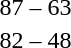<table style="text-align:center">
<tr>
<th width=200></th>
<th width=100></th>
<th width=200></th>
</tr>
<tr>
<td align=right></td>
<td>87 – 63</td>
<td align=left></td>
</tr>
<tr>
<td align=right></td>
<td>82 – 48</td>
<td align=left></td>
</tr>
</table>
